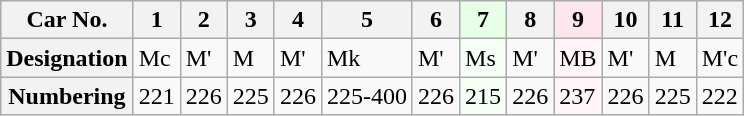<table class="wikitable">
<tr>
<th>Car No.</th>
<th>1</th>
<th>2</th>
<th>3</th>
<th>4</th>
<th>5</th>
<th>6</th>
<th style="background: #E6FFE6">7</th>
<th>8</th>
<th style="background: #FFE6EE">9</th>
<th>10</th>
<th>11</th>
<th>12</th>
</tr>
<tr>
<th>Designation</th>
<td>Mc</td>
<td>M'</td>
<td>M</td>
<td>M'</td>
<td>Mk</td>
<td>M'</td>
<td style="background: #F5FFF5">Ms</td>
<td>M'</td>
<td style="background: #FFF5F8">MB</td>
<td>M'</td>
<td>M</td>
<td>M'c</td>
</tr>
<tr>
<th>Numbering</th>
<td>221</td>
<td>226</td>
<td>225</td>
<td>226</td>
<td>225-400</td>
<td>226</td>
<td style="background: #F5FFF5">215</td>
<td>226</td>
<td style="background: #FFF5F8">237</td>
<td>226</td>
<td>225</td>
<td>222</td>
</tr>
</table>
